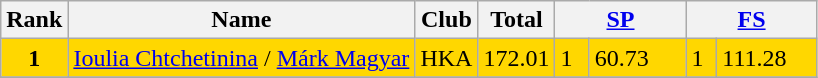<table class="wikitable sortable">
<tr>
<th>Rank</th>
<th>Name</th>
<th>Club</th>
<th>Total</th>
<th colspan="2" width="80px"><a href='#'>SP</a></th>
<th colspan="2" width="80px"><a href='#'>FS</a></th>
</tr>
<tr bgcolor="gold">
<td align="center"><strong>1</strong></td>
<td><a href='#'>Ioulia Chtchetinina</a> / <a href='#'>Márk Magyar</a></td>
<td>HKA</td>
<td>172.01</td>
<td>1</td>
<td>60.73</td>
<td>1</td>
<td>111.28</td>
</tr>
<tr>
</tr>
</table>
